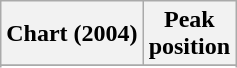<table class="wikitable sortable plainrowheaders" style="text-align:center">
<tr>
<th scope="col">Chart (2004)</th>
<th scope="col">Peak<br>position</th>
</tr>
<tr>
</tr>
<tr>
</tr>
<tr>
</tr>
<tr>
</tr>
</table>
